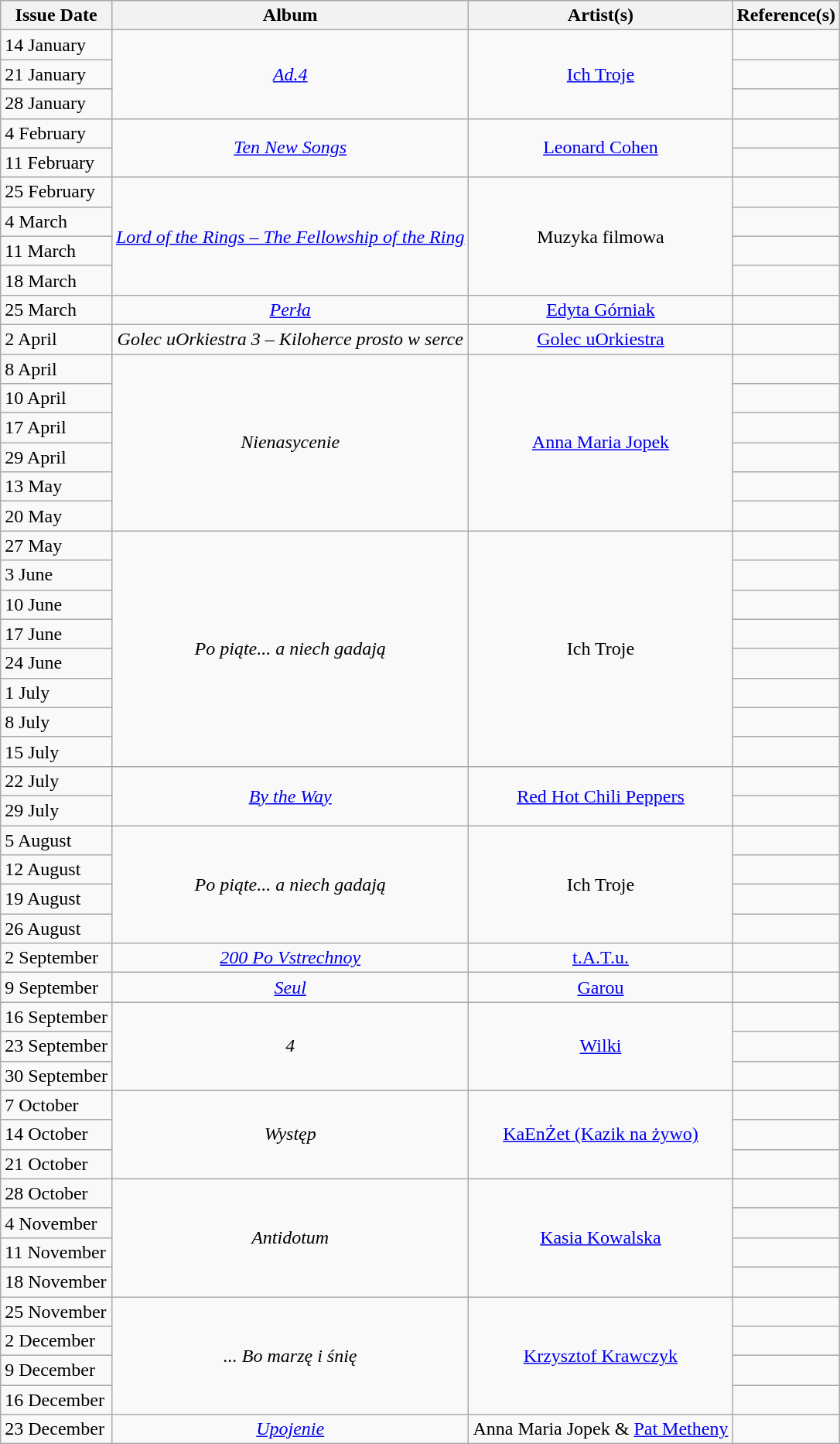<table class="wikitable" style="text-align:center;">
<tr>
<th>Issue Date</th>
<th>Album</th>
<th>Artist(s)</th>
<th>Reference(s)</th>
</tr>
<tr>
<td style="text-align:left;">14 January</td>
<td rowspan=3><em><a href='#'>Ad.4</a></em></td>
<td rowspan=3><a href='#'>Ich Troje</a></td>
<td></td>
</tr>
<tr>
<td style="text-align:left;">21 January</td>
<td></td>
</tr>
<tr>
<td style="text-align:left;">28 January</td>
<td></td>
</tr>
<tr>
<td style="text-align:left;">4 February</td>
<td rowspan=2><em><a href='#'>Ten New Songs</a></em></td>
<td rowspan=2><a href='#'>Leonard Cohen</a></td>
<td></td>
</tr>
<tr>
<td style="text-align:left;">11 February</td>
<td></td>
</tr>
<tr>
<td style="text-align:left;">25 February</td>
<td rowspan=4><em><a href='#'>Lord of the Rings – The Fellowship of the Ring</a></em></td>
<td rowspan=4>Muzyka filmowa</td>
<td></td>
</tr>
<tr>
<td style="text-align:left;">4 March</td>
<td></td>
</tr>
<tr>
<td style="text-align:left;">11 March</td>
<td></td>
</tr>
<tr>
<td style="text-align:left;">18 March</td>
<td></td>
</tr>
<tr>
<td style="text-align:left;">25 March</td>
<td rowspan=1><em><a href='#'>Perła</a></em></td>
<td rowspan=1><a href='#'>Edyta Górniak</a></td>
<td></td>
</tr>
<tr>
<td style="text-align:left;">2 April</td>
<td rowspan=1><em>Golec uOrkiestra 3 – Kiloherce prosto w serce</em></td>
<td rowspan=1><a href='#'>Golec uOrkiestra</a></td>
<td></td>
</tr>
<tr>
<td style="text-align:left;">8 April</td>
<td rowspan=6><em>Nienasycenie</em></td>
<td rowspan=6><a href='#'>Anna Maria Jopek</a></td>
<td></td>
</tr>
<tr>
<td style="text-align:left;">10 April</td>
<td></td>
</tr>
<tr>
<td style="text-align:left;">17 April</td>
<td></td>
</tr>
<tr>
<td style="text-align:left;">29 April</td>
<td></td>
</tr>
<tr>
<td style="text-align:left;">13 May</td>
<td></td>
</tr>
<tr>
<td style="text-align:left;">20 May</td>
<td></td>
</tr>
<tr>
<td style="text-align:left;">27 May</td>
<td rowspan=8><em>Po piąte... a niech gadają</em></td>
<td rowspan=8>Ich Troje</td>
<td></td>
</tr>
<tr>
<td style="text-align:left;">3 June</td>
<td></td>
</tr>
<tr>
<td style="text-align:left;">10 June</td>
<td></td>
</tr>
<tr>
<td style="text-align:left;">17 June</td>
<td></td>
</tr>
<tr>
<td style="text-align:left;">24 June</td>
<td></td>
</tr>
<tr>
<td style="text-align:left;">1 July</td>
<td></td>
</tr>
<tr>
<td style="text-align:left;">8 July</td>
<td></td>
</tr>
<tr>
<td style="text-align:left;">15 July</td>
<td></td>
</tr>
<tr>
<td style="text-align:left;">22 July</td>
<td rowspan=2><em><a href='#'>By the Way</a></em></td>
<td rowspan=2><a href='#'>Red Hot Chili Peppers</a></td>
<td></td>
</tr>
<tr>
<td style="text-align:left;">29 July</td>
<td></td>
</tr>
<tr>
<td style="text-align:left;">5 August</td>
<td rowspan=4><em>Po piąte... a niech gadają</em></td>
<td rowspan=4>Ich Troje</td>
<td></td>
</tr>
<tr>
<td style="text-align:left;">12 August</td>
<td></td>
</tr>
<tr>
<td style="text-align:left;">19 August</td>
<td></td>
</tr>
<tr>
<td style="text-align:left;">26 August</td>
<td></td>
</tr>
<tr>
<td style="text-align:left;">2 September</td>
<td rowspan=1><em><a href='#'>200 Po Vstrechnoy</a></em></td>
<td rowspan=1><a href='#'>t.A.T.u.</a></td>
<td></td>
</tr>
<tr>
<td style="text-align:left;">9 September</td>
<td rowspan=1><em><a href='#'>Seul</a></em></td>
<td rowspan=1><a href='#'>Garou</a></td>
<td></td>
</tr>
<tr>
<td style="text-align:left;">16 September</td>
<td rowspan=3><em>4</em></td>
<td rowspan=3><a href='#'>Wilki</a></td>
<td></td>
</tr>
<tr>
<td style="text-align:left;">23 September</td>
<td></td>
</tr>
<tr>
<td style="text-align:left;">30 September</td>
<td></td>
</tr>
<tr>
<td style="text-align:left;">7 October</td>
<td rowspan=3><em>Występ</em></td>
<td rowspan=3><a href='#'>KaEnŻet (Kazik na żywo)</a></td>
<td></td>
</tr>
<tr>
<td style="text-align:left;">14 October</td>
<td></td>
</tr>
<tr>
<td style="text-align:left;">21 October</td>
<td></td>
</tr>
<tr>
<td style="text-align:left;">28 October</td>
<td rowspan=4><em>Antidotum</em></td>
<td rowspan=4><a href='#'>Kasia Kowalska</a></td>
<td></td>
</tr>
<tr>
<td style="text-align:left;">4 November</td>
<td></td>
</tr>
<tr>
<td style="text-align:left;">11 November</td>
<td></td>
</tr>
<tr>
<td style="text-align:left;">18 November</td>
<td></td>
</tr>
<tr>
<td style="text-align:left;">25 November</td>
<td rowspan=4><em>... Bo marzę i śnię</em></td>
<td rowspan=4><a href='#'>Krzysztof Krawczyk</a></td>
<td></td>
</tr>
<tr>
<td style="text-align:left;">2 December</td>
<td></td>
</tr>
<tr>
<td style="text-align:left;">9 December</td>
<td></td>
</tr>
<tr>
<td style="text-align:left;">16 December</td>
<td></td>
</tr>
<tr>
<td style="text-align:left;">23 December</td>
<td><em><a href='#'>Upojenie</a></em></td>
<td>Anna Maria Jopek & <a href='#'>Pat Metheny</a></td>
<td></td>
</tr>
</table>
